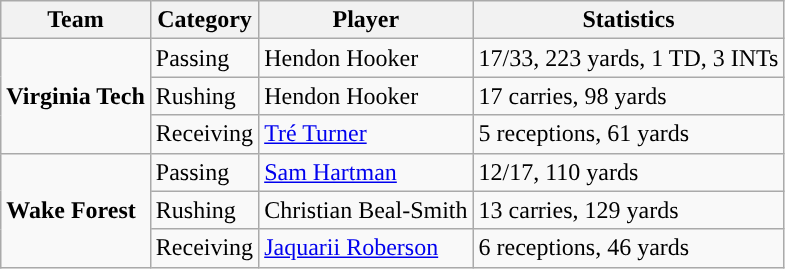<table class="wikitable" style="float: left;">
<tr>
<th>Team</th>
<th>Category</th>
<th>Player</th>
<th>Statistics</th>
</tr>
<tr>
<td rowspan=3><strong>Virginia Tech</strong></td>
<td>Passing</td>
<td>Hendon Hooker</td>
<td>17/33, 223 yards, 1 TD, 3 INTs</td>
</tr>
<tr>
<td>Rushing</td>
<td>Hendon Hooker</td>
<td>17 carries, 98 yards</td>
</tr>
<tr>
<td>Receiving</td>
<td><a href='#'>Tré Turner</a></td>
<td>5 receptions, 61 yards</td>
</tr>
<tr>
<td rowspan=3><strong>Wake Forest</strong></td>
<td>Passing</td>
<td><a href='#'>Sam Hartman</a></td>
<td>12/17, 110 yards</td>
</tr>
<tr>
<td>Rushing</td>
<td>Christian Beal-Smith</td>
<td>13 carries, 129 yards</td>
</tr>
<tr>
<td>Receiving</td>
<td><a href='#'>Jaquarii Roberson</a></td>
<td>6 receptions, 46 yards</td>
</tr>
</table>
